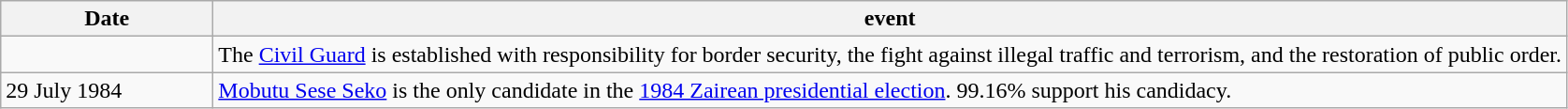<table class=wikitable>
<tr>
<th style="width:9em">Date</th>
<th>event</th>
</tr>
<tr>
<td></td>
<td>The <a href='#'>Civil Guard</a> is established with responsibility for border security, the fight against illegal traffic and terrorism, and the restoration of public order.</td>
</tr>
<tr>
<td>29 July 1984</td>
<td><a href='#'>Mobutu Sese Seko</a> is the only candidate in the <a href='#'>1984 Zairean presidential election</a>. 99.16% support his candidacy.</td>
</tr>
</table>
